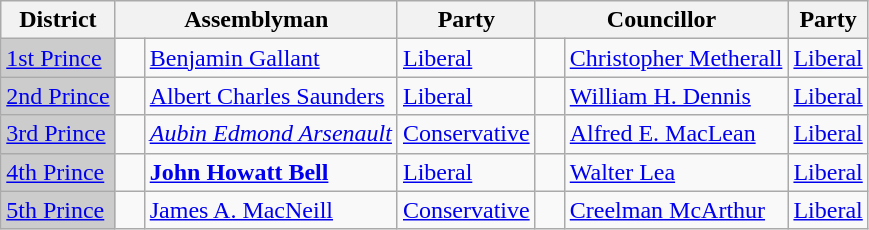<table class="wikitable">
<tr>
<th>District</th>
<th colspan="2">Assemblyman</th>
<th>Party</th>
<th colspan="2">Councillor</th>
<th>Party</th>
</tr>
<tr>
<td bgcolor="CCCCCC"><a href='#'>1st Prince</a></td>
<td>   </td>
<td><a href='#'>Benjamin Gallant</a></td>
<td><a href='#'>Liberal</a></td>
<td>   </td>
<td><a href='#'>Christopher Metherall</a></td>
<td><a href='#'>Liberal</a></td>
</tr>
<tr>
<td bgcolor="CCCCCC"><a href='#'>2nd Prince</a></td>
<td>   </td>
<td><a href='#'>Albert Charles Saunders</a></td>
<td><a href='#'>Liberal</a></td>
<td>   </td>
<td><a href='#'>William H. Dennis</a></td>
<td><a href='#'>Liberal</a></td>
</tr>
<tr>
<td bgcolor="CCCCCC"><a href='#'>3rd Prince</a></td>
<td>   </td>
<td><em><a href='#'>Aubin Edmond Arsenault</a></em></td>
<td><a href='#'>Conservative</a></td>
<td>   </td>
<td><a href='#'>Alfred E. MacLean</a></td>
<td><a href='#'>Liberal</a></td>
</tr>
<tr>
<td bgcolor="CCCCCC"><a href='#'>4th Prince</a></td>
<td>   </td>
<td><strong><a href='#'>John Howatt Bell</a></strong></td>
<td><a href='#'>Liberal</a></td>
<td>    <br></td>
<td><a href='#'>Walter Lea</a></td>
<td><a href='#'>Liberal</a></td>
</tr>
<tr>
<td bgcolor="CCCCCC"><a href='#'>5th Prince</a></td>
<td>   </td>
<td><a href='#'>James A. MacNeill</a></td>
<td><a href='#'>Conservative</a></td>
<td>   </td>
<td><a href='#'>Creelman McArthur</a></td>
<td><a href='#'>Liberal</a></td>
</tr>
</table>
